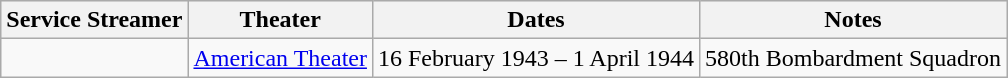<table class="wikitable">
<tr style="background:#efefef;">
<th>Service Streamer</th>
<th>Theater</th>
<th>Dates</th>
<th>Notes</th>
</tr>
<tr>
<td></td>
<td><a href='#'>American Theater</a></td>
<td>16 February 1943 – 1 April 1944</td>
<td>580th Bombardment Squadron</td>
</tr>
</table>
